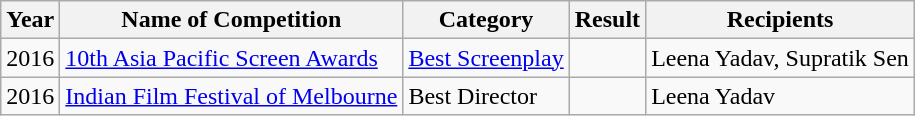<table class=wikitable>
<tr>
<th>Year</th>
<th>Name of Competition</th>
<th>Category</th>
<th>Result</th>
<th>Recipients</th>
</tr>
<tr>
<td>2016</td>
<td><a href='#'>10th Asia Pacific Screen Awards</a></td>
<td><a href='#'>Best Screenplay</a></td>
<td></td>
<td>Leena Yadav, Supratik Sen</td>
</tr>
<tr>
<td>2016</td>
<td><a href='#'>Indian Film Festival of Melbourne</a></td>
<td>Best Director</td>
<td></td>
<td>Leena Yadav</td>
</tr>
</table>
